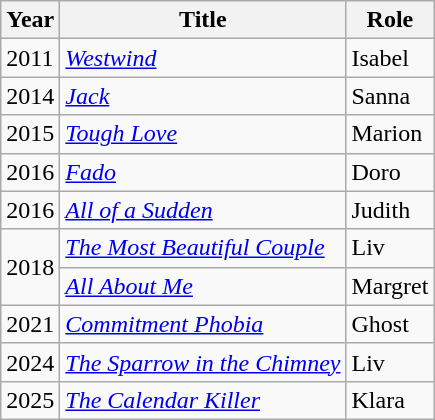<table class="wikitable sortable">
<tr>
<th>Year</th>
<th>Title</th>
<th>Role</th>
</tr>
<tr>
<td>2011</td>
<td><em><a href='#'>Westwind</a></em></td>
<td>Isabel</td>
</tr>
<tr>
<td>2014</td>
<td><em><a href='#'>Jack</a></em></td>
<td>Sanna</td>
</tr>
<tr>
<td>2015</td>
<td><em><a href='#'>Tough Love</a></em></td>
<td>Marion</td>
</tr>
<tr>
<td>2016</td>
<td><em><a href='#'>Fado</a></em></td>
<td>Doro</td>
</tr>
<tr>
<td>2016</td>
<td><em><a href='#'>All of a Sudden</a></em></td>
<td>Judith</td>
</tr>
<tr>
<td rowspan=2>2018</td>
<td><em><a href='#'>The Most Beautiful Couple</a></em></td>
<td>Liv</td>
</tr>
<tr>
<td><em><a href='#'>All About Me</a></em></td>
<td>Margret</td>
</tr>
<tr>
<td>2021</td>
<td><em><a href='#'>Commitment Phobia</a></em></td>
<td>Ghost</td>
</tr>
<tr>
<td>2024</td>
<td><em><a href='#'>The Sparrow in the Chimney</a></em></td>
<td>Liv</td>
</tr>
<tr>
<td>2025</td>
<td><em><a href='#'>The Calendar Killer</a></em></td>
<td>Klara</td>
</tr>
</table>
